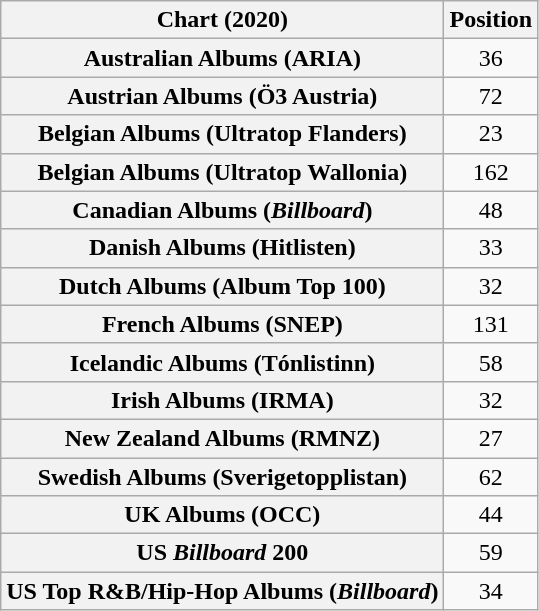<table class="wikitable sortable plainrowheaders" style="text-align:center">
<tr>
<th scope="col">Chart (2020)</th>
<th scope="col">Position</th>
</tr>
<tr>
<th scope="row">Australian Albums (ARIA)</th>
<td>36</td>
</tr>
<tr>
<th scope="row">Austrian Albums (Ö3 Austria)</th>
<td>72</td>
</tr>
<tr>
<th scope="row">Belgian Albums (Ultratop Flanders)</th>
<td>23</td>
</tr>
<tr>
<th scope="row">Belgian Albums (Ultratop Wallonia)</th>
<td>162</td>
</tr>
<tr>
<th scope="row">Canadian Albums (<em>Billboard</em>)</th>
<td>48</td>
</tr>
<tr>
<th scope="row">Danish Albums (Hitlisten)</th>
<td>33</td>
</tr>
<tr>
<th scope="row">Dutch Albums (Album Top 100)</th>
<td>32</td>
</tr>
<tr>
<th scope="row">French Albums (SNEP)</th>
<td>131</td>
</tr>
<tr>
<th scope="row">Icelandic Albums (Tónlistinn)</th>
<td>58</td>
</tr>
<tr>
<th scope="row">Irish Albums (IRMA)</th>
<td>32</td>
</tr>
<tr>
<th scope="row">New Zealand Albums (RMNZ)</th>
<td>27</td>
</tr>
<tr>
<th scope="row">Swedish Albums (Sverigetopplistan)</th>
<td>62</td>
</tr>
<tr>
<th scope="row">UK Albums (OCC)</th>
<td>44</td>
</tr>
<tr>
<th scope="row">US <em>Billboard</em> 200</th>
<td>59</td>
</tr>
<tr>
<th scope="row">US Top R&B/Hip-Hop Albums (<em>Billboard</em>)</th>
<td>34</td>
</tr>
</table>
